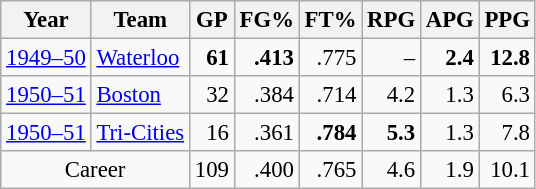<table class="wikitable sortable" style="font-size:95%; text-align:right;">
<tr>
<th>Year</th>
<th>Team</th>
<th>GP</th>
<th>FG%</th>
<th>FT%</th>
<th>RPG</th>
<th>APG</th>
<th>PPG</th>
</tr>
<tr>
<td style="text-align:left;"><a href='#'>1949–50</a></td>
<td style="text-align:left;"><a href='#'>Waterloo</a></td>
<td><strong>61</strong></td>
<td><strong>.413</strong></td>
<td>.775</td>
<td>–</td>
<td><strong>2.4</strong></td>
<td><strong>12.8</strong></td>
</tr>
<tr>
<td style="text-align:left;"><a href='#'>1950–51</a></td>
<td style="text-align:left;"><a href='#'>Boston</a></td>
<td>32</td>
<td>.384</td>
<td>.714</td>
<td>4.2</td>
<td>1.3</td>
<td>6.3</td>
</tr>
<tr>
<td style="text-align:left;"><a href='#'>1950–51</a></td>
<td style="text-align:left;"><a href='#'>Tri-Cities</a></td>
<td>16</td>
<td>.361</td>
<td><strong>.784</strong></td>
<td><strong>5.3</strong></td>
<td>1.3</td>
<td>7.8</td>
</tr>
<tr class="sortbottom">
<td style="text-align:center;" colspan="2">Career</td>
<td>109</td>
<td>.400</td>
<td>.765</td>
<td>4.6</td>
<td>1.9</td>
<td>10.1</td>
</tr>
</table>
